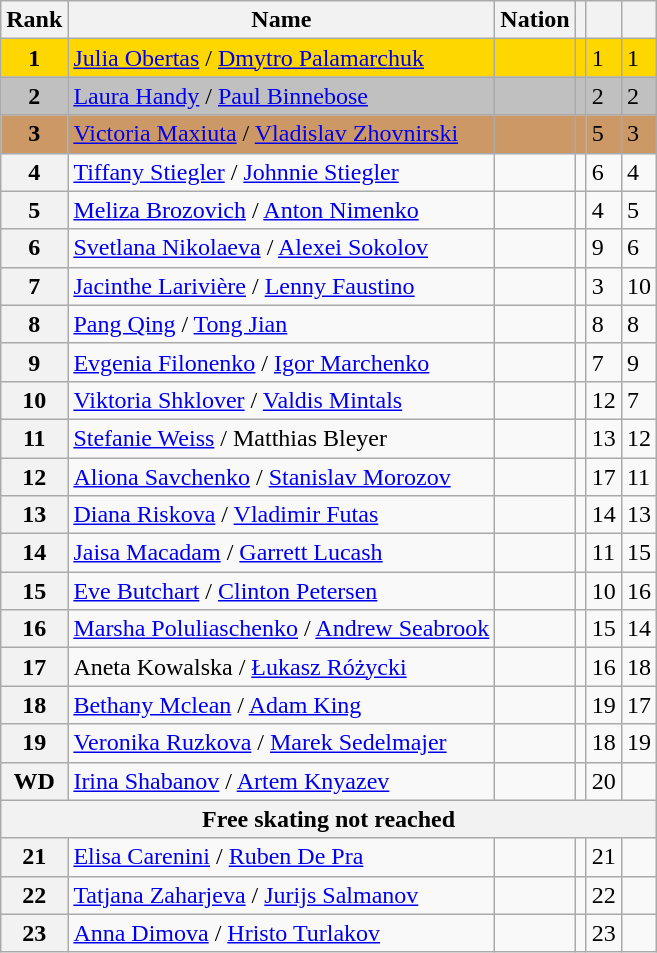<table class="wikitable sortable">
<tr>
<th>Rank</th>
<th>Name</th>
<th>Nation</th>
<th></th>
<th></th>
<th></th>
</tr>
<tr bgcolor=gold>
<td align=center><strong>1</strong></td>
<td><a href='#'>Julia Obertas</a> / <a href='#'>Dmytro Palamarchuk</a></td>
<td></td>
<td></td>
<td>1</td>
<td>1</td>
</tr>
<tr bgcolor=silver>
<td align=center><strong>2</strong></td>
<td><a href='#'>Laura Handy</a> / <a href='#'>Paul Binnebose</a></td>
<td></td>
<td></td>
<td>2</td>
<td>2</td>
</tr>
<tr bgcolor=cc9966>
<td align=center><strong>3</strong></td>
<td><a href='#'>Victoria Maxiuta</a> / <a href='#'>Vladislav Zhovnirski</a></td>
<td></td>
<td></td>
<td>5</td>
<td>3</td>
</tr>
<tr>
<th>4</th>
<td><a href='#'>Tiffany Stiegler</a> / <a href='#'>Johnnie Stiegler</a></td>
<td></td>
<td></td>
<td>6</td>
<td>4</td>
</tr>
<tr>
<th>5</th>
<td><a href='#'>Meliza Brozovich</a> / <a href='#'>Anton Nimenko</a></td>
<td></td>
<td></td>
<td>4</td>
<td>5</td>
</tr>
<tr>
<th>6</th>
<td><a href='#'>Svetlana Nikolaeva</a> / <a href='#'>Alexei Sokolov</a></td>
<td></td>
<td></td>
<td>9</td>
<td>6</td>
</tr>
<tr>
<th>7</th>
<td><a href='#'>Jacinthe Larivière</a> / <a href='#'>Lenny Faustino</a></td>
<td></td>
<td></td>
<td>3</td>
<td>10</td>
</tr>
<tr>
<th>8</th>
<td><a href='#'>Pang Qing</a> / <a href='#'>Tong Jian</a></td>
<td></td>
<td></td>
<td>8</td>
<td>8</td>
</tr>
<tr>
<th>9</th>
<td><a href='#'>Evgenia Filonenko</a> / <a href='#'>Igor Marchenko</a></td>
<td></td>
<td></td>
<td>7</td>
<td>9</td>
</tr>
<tr>
<th>10</th>
<td><a href='#'>Viktoria Shklover</a> / <a href='#'>Valdis Mintals</a></td>
<td></td>
<td></td>
<td>12</td>
<td>7</td>
</tr>
<tr>
<th>11</th>
<td><a href='#'>Stefanie Weiss</a> / Matthias Bleyer</td>
<td></td>
<td></td>
<td>13</td>
<td>12</td>
</tr>
<tr>
<th>12</th>
<td><a href='#'>Aliona Savchenko</a> / <a href='#'>Stanislav Morozov</a></td>
<td></td>
<td></td>
<td>17</td>
<td>11</td>
</tr>
<tr>
<th>13</th>
<td><a href='#'>Diana Riskova</a> / <a href='#'>Vladimir Futas</a></td>
<td></td>
<td></td>
<td>14</td>
<td>13</td>
</tr>
<tr>
<th>14</th>
<td><a href='#'>Jaisa Macadam</a> / <a href='#'>Garrett Lucash</a></td>
<td></td>
<td></td>
<td>11</td>
<td>15</td>
</tr>
<tr>
<th>15</th>
<td><a href='#'>Eve Butchart</a> / <a href='#'>Clinton Petersen</a></td>
<td></td>
<td></td>
<td>10</td>
<td>16</td>
</tr>
<tr>
<th>16</th>
<td><a href='#'>Marsha Poluliaschenko</a> / <a href='#'>Andrew Seabrook</a></td>
<td></td>
<td></td>
<td>15</td>
<td>14</td>
</tr>
<tr>
<th>17</th>
<td>Aneta Kowalska / <a href='#'>Łukasz Różycki</a></td>
<td></td>
<td></td>
<td>16</td>
<td>18</td>
</tr>
<tr>
<th>18</th>
<td><a href='#'>Bethany Mclean</a> / <a href='#'>Adam King</a></td>
<td></td>
<td></td>
<td>19</td>
<td>17</td>
</tr>
<tr>
<th>19</th>
<td><a href='#'>Veronika Ruzkova</a> / <a href='#'>Marek Sedelmajer</a></td>
<td></td>
<td></td>
<td>18</td>
<td>19</td>
</tr>
<tr>
<th>WD</th>
<td><a href='#'>Irina Shabanov</a> / <a href='#'>Artem Knyazev</a></td>
<td></td>
<td></td>
<td>20</td>
<td></td>
</tr>
<tr>
<th colspan=8>Free skating not reached</th>
</tr>
<tr>
<th>21</th>
<td><a href='#'>Elisa Carenini</a> / <a href='#'>Ruben De Pra</a></td>
<td></td>
<td></td>
<td>21</td>
<td></td>
</tr>
<tr>
<th>22</th>
<td><a href='#'>Tatjana Zaharjeva</a> / <a href='#'>Jurijs Salmanov</a></td>
<td></td>
<td></td>
<td>22</td>
<td></td>
</tr>
<tr>
<th>23</th>
<td><a href='#'>Anna Dimova</a> / <a href='#'>Hristo Turlakov</a></td>
<td></td>
<td></td>
<td>23</td>
<td></td>
</tr>
</table>
